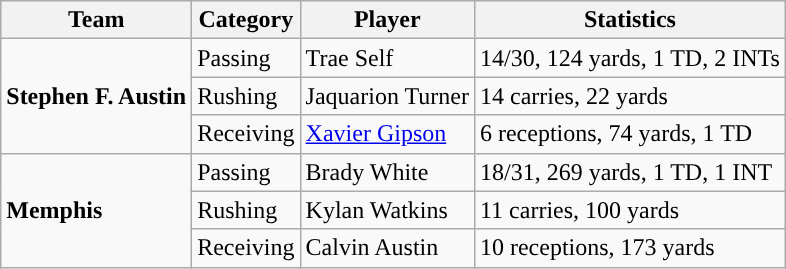<table class="wikitable" style="float: left;">
<tr>
<th>Team</th>
<th>Category</th>
<th>Player</th>
<th>Statistics</th>
</tr>
<tr>
<td rowspan=3><strong>Stephen F. Austin</strong></td>
<td>Passing</td>
<td>Trae Self</td>
<td>14/30, 124 yards, 1 TD, 2 INTs</td>
</tr>
<tr>
<td>Rushing</td>
<td>Jaquarion Turner</td>
<td>14 carries, 22 yards</td>
</tr>
<tr>
<td>Receiving</td>
<td><a href='#'>Xavier Gipson</a></td>
<td>6 receptions, 74 yards, 1 TD</td>
</tr>
<tr>
<td rowspan=3><strong>Memphis</strong></td>
<td>Passing</td>
<td>Brady White</td>
<td>18/31, 269 yards, 1 TD, 1 INT</td>
</tr>
<tr>
<td>Rushing</td>
<td>Kylan Watkins</td>
<td>11 carries, 100 yards</td>
</tr>
<tr>
<td>Receiving</td>
<td>Calvin Austin</td>
<td>10 receptions, 173 yards</td>
</tr>
</table>
